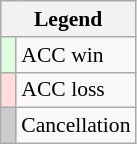<table class="wikitable" style="font-size:90%">
<tr>
<th colspan="2">Legend</th>
</tr>
<tr>
<td style="background:#DDFFDD;"> </td>
<td>ACC win</td>
</tr>
<tr>
<td style="background:#FFDDDD;"> </td>
<td>ACC loss</td>
</tr>
<tr>
<td style="background:#CCCCCC;"> </td>
<td>Cancellation</td>
</tr>
</table>
